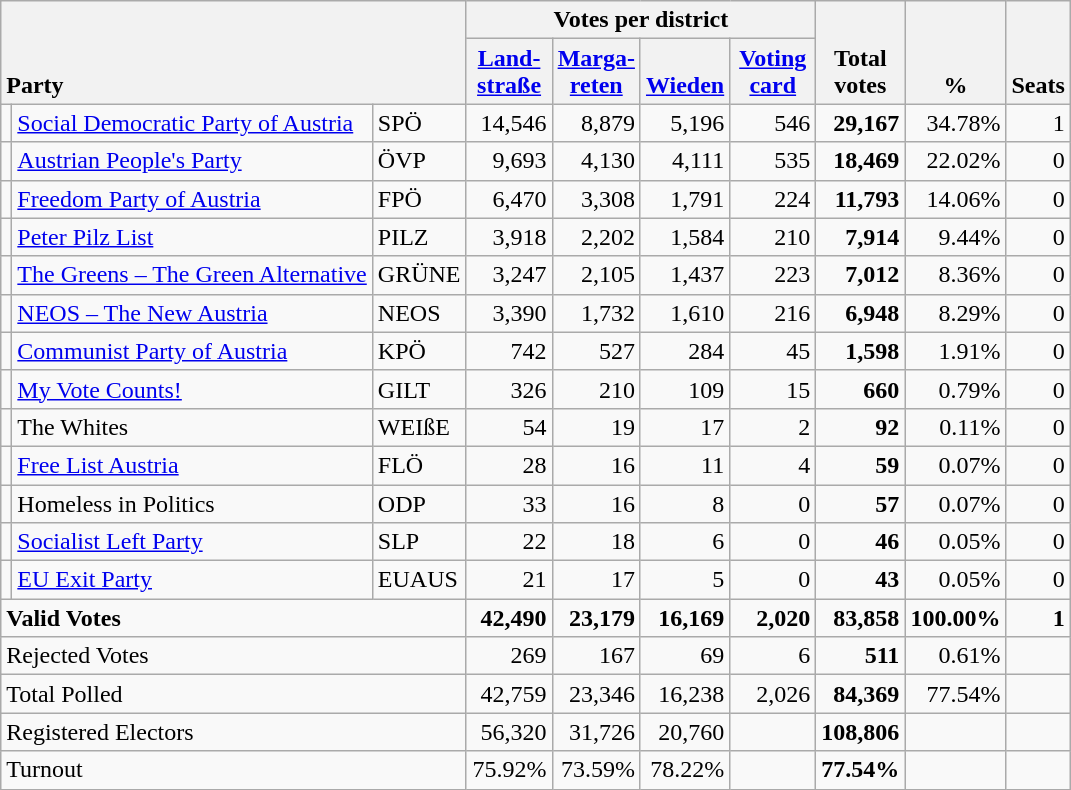<table class="wikitable" border="1" style="text-align:right;">
<tr>
<th style="text-align:left;" valign=bottom rowspan=2 colspan=3>Party</th>
<th colspan=4>Votes per district</th>
<th align=center valign=bottom rowspan=2 width="50">Total<br>votes</th>
<th align=center valign=bottom rowspan=2 width="50">%</th>
<th align=center valign=bottom rowspan=2>Seats</th>
</tr>
<tr>
<th align=center valign=bottom width="50"><a href='#'>Land-<br>straße</a></th>
<th align=center valign=bottom width="50"><a href='#'>Marga-<br>reten</a></th>
<th align=center valign=bottom width="50"><a href='#'>Wieden</a></th>
<th align=center valign=bottom width="50"><a href='#'>Voting<br>card</a></th>
</tr>
<tr>
<td></td>
<td align=left><a href='#'>Social Democratic Party of Austria</a></td>
<td align=left>SPÖ</td>
<td>14,546</td>
<td>8,879</td>
<td>5,196</td>
<td>546</td>
<td><strong>29,167</strong></td>
<td>34.78%</td>
<td>1</td>
</tr>
<tr>
<td></td>
<td align=left><a href='#'>Austrian People's Party</a></td>
<td align=left>ÖVP</td>
<td>9,693</td>
<td>4,130</td>
<td>4,111</td>
<td>535</td>
<td><strong>18,469</strong></td>
<td>22.02%</td>
<td>0</td>
</tr>
<tr>
<td></td>
<td align=left><a href='#'>Freedom Party of Austria</a></td>
<td align=left>FPÖ</td>
<td>6,470</td>
<td>3,308</td>
<td>1,791</td>
<td>224</td>
<td><strong>11,793</strong></td>
<td>14.06%</td>
<td>0</td>
</tr>
<tr>
<td></td>
<td align=left><a href='#'>Peter Pilz List</a></td>
<td align=left>PILZ</td>
<td>3,918</td>
<td>2,202</td>
<td>1,584</td>
<td>210</td>
<td><strong>7,914</strong></td>
<td>9.44%</td>
<td>0</td>
</tr>
<tr>
<td></td>
<td align=left style="white-space: nowrap;"><a href='#'>The Greens – The Green Alternative</a></td>
<td align=left>GRÜNE</td>
<td>3,247</td>
<td>2,105</td>
<td>1,437</td>
<td>223</td>
<td><strong>7,012</strong></td>
<td>8.36%</td>
<td>0</td>
</tr>
<tr>
<td></td>
<td align=left><a href='#'>NEOS – The New Austria</a></td>
<td align=left>NEOS</td>
<td>3,390</td>
<td>1,732</td>
<td>1,610</td>
<td>216</td>
<td><strong>6,948</strong></td>
<td>8.29%</td>
<td>0</td>
</tr>
<tr>
<td></td>
<td align=left><a href='#'>Communist Party of Austria</a></td>
<td align=left>KPÖ</td>
<td>742</td>
<td>527</td>
<td>284</td>
<td>45</td>
<td><strong>1,598</strong></td>
<td>1.91%</td>
<td>0</td>
</tr>
<tr>
<td></td>
<td align=left><a href='#'>My Vote Counts!</a></td>
<td align=left>GILT</td>
<td>326</td>
<td>210</td>
<td>109</td>
<td>15</td>
<td><strong>660</strong></td>
<td>0.79%</td>
<td>0</td>
</tr>
<tr>
<td></td>
<td align=left>The Whites</td>
<td align=left>WEIßE</td>
<td>54</td>
<td>19</td>
<td>17</td>
<td>2</td>
<td><strong>92</strong></td>
<td>0.11%</td>
<td>0</td>
</tr>
<tr>
<td></td>
<td align=left><a href='#'>Free List Austria</a></td>
<td align=left>FLÖ</td>
<td>28</td>
<td>16</td>
<td>11</td>
<td>4</td>
<td><strong>59</strong></td>
<td>0.07%</td>
<td>0</td>
</tr>
<tr>
<td></td>
<td align=left>Homeless in Politics</td>
<td align=left>ODP</td>
<td>33</td>
<td>16</td>
<td>8</td>
<td>0</td>
<td><strong>57</strong></td>
<td>0.07%</td>
<td>0</td>
</tr>
<tr>
<td></td>
<td align=left><a href='#'>Socialist Left Party</a></td>
<td align=left>SLP</td>
<td>22</td>
<td>18</td>
<td>6</td>
<td>0</td>
<td><strong>46</strong></td>
<td>0.05%</td>
<td>0</td>
</tr>
<tr>
<td></td>
<td align=left><a href='#'>EU Exit Party</a></td>
<td align=left>EUAUS</td>
<td>21</td>
<td>17</td>
<td>5</td>
<td>0</td>
<td><strong>43</strong></td>
<td>0.05%</td>
<td>0</td>
</tr>
<tr style="font-weight:bold">
<td align=left colspan=3>Valid Votes</td>
<td>42,490</td>
<td>23,179</td>
<td>16,169</td>
<td>2,020</td>
<td>83,858</td>
<td>100.00%</td>
<td>1</td>
</tr>
<tr>
<td align=left colspan=3>Rejected Votes</td>
<td>269</td>
<td>167</td>
<td>69</td>
<td>6</td>
<td><strong>511</strong></td>
<td>0.61%</td>
<td></td>
</tr>
<tr>
<td align=left colspan=3>Total Polled</td>
<td>42,759</td>
<td>23,346</td>
<td>16,238</td>
<td>2,026</td>
<td><strong>84,369</strong></td>
<td>77.54%</td>
<td></td>
</tr>
<tr>
<td align=left colspan=3>Registered Electors</td>
<td>56,320</td>
<td>31,726</td>
<td>20,760</td>
<td></td>
<td><strong>108,806</strong></td>
<td></td>
<td></td>
</tr>
<tr>
<td align=left colspan=3>Turnout</td>
<td>75.92%</td>
<td>73.59%</td>
<td>78.22%</td>
<td></td>
<td><strong>77.54%</strong></td>
<td></td>
<td></td>
</tr>
</table>
